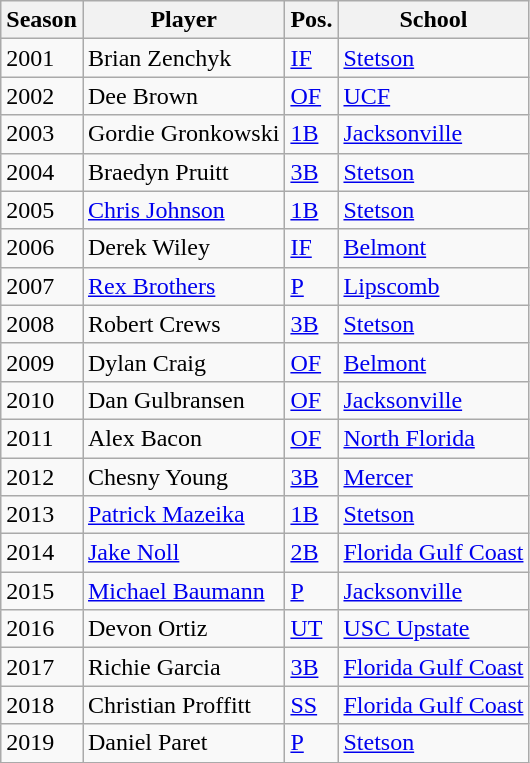<table class="wikitable" border="1">
<tr>
<th>Season</th>
<th>Player</th>
<th>Pos.</th>
<th>School</th>
</tr>
<tr>
<td>2001</td>
<td>Brian Zenchyk</td>
<td><a href='#'>IF</a></td>
<td><a href='#'>Stetson</a></td>
</tr>
<tr>
<td>2002</td>
<td>Dee Brown</td>
<td><a href='#'>OF</a></td>
<td><a href='#'>UCF</a></td>
</tr>
<tr>
<td>2003</td>
<td>Gordie Gronkowski</td>
<td><a href='#'>1B</a></td>
<td><a href='#'>Jacksonville</a></td>
</tr>
<tr>
<td>2004</td>
<td>Braedyn Pruitt</td>
<td><a href='#'>3B</a></td>
<td><a href='#'>Stetson</a></td>
</tr>
<tr>
<td>2005</td>
<td><a href='#'>Chris Johnson</a></td>
<td><a href='#'>1B</a></td>
<td><a href='#'>Stetson</a></td>
</tr>
<tr>
<td>2006</td>
<td>Derek Wiley</td>
<td><a href='#'>IF</a></td>
<td><a href='#'>Belmont</a></td>
</tr>
<tr>
<td>2007</td>
<td><a href='#'>Rex Brothers</a></td>
<td><a href='#'>P</a></td>
<td><a href='#'>Lipscomb</a></td>
</tr>
<tr>
<td>2008</td>
<td>Robert Crews</td>
<td><a href='#'>3B</a></td>
<td><a href='#'>Stetson</a></td>
</tr>
<tr>
<td>2009</td>
<td>Dylan Craig</td>
<td><a href='#'>OF</a></td>
<td><a href='#'>Belmont</a></td>
</tr>
<tr>
<td>2010</td>
<td>Dan Gulbransen</td>
<td><a href='#'>OF</a></td>
<td><a href='#'>Jacksonville</a></td>
</tr>
<tr>
<td>2011</td>
<td>Alex Bacon</td>
<td><a href='#'>OF</a></td>
<td><a href='#'>North Florida</a></td>
</tr>
<tr>
<td>2012</td>
<td>Chesny Young</td>
<td><a href='#'>3B</a></td>
<td><a href='#'>Mercer</a></td>
</tr>
<tr>
<td>2013</td>
<td><a href='#'>Patrick Mazeika</a></td>
<td><a href='#'>1B</a></td>
<td><a href='#'>Stetson</a></td>
</tr>
<tr>
<td>2014</td>
<td><a href='#'>Jake Noll</a></td>
<td><a href='#'>2B</a></td>
<td><a href='#'>Florida Gulf Coast</a></td>
</tr>
<tr>
<td>2015</td>
<td><a href='#'>Michael Baumann</a></td>
<td><a href='#'>P</a></td>
<td><a href='#'>Jacksonville</a></td>
</tr>
<tr>
<td>2016</td>
<td>Devon Ortiz</td>
<td><a href='#'>UT</a></td>
<td><a href='#'>USC Upstate</a></td>
</tr>
<tr>
<td>2017</td>
<td>Richie Garcia</td>
<td><a href='#'>3B</a></td>
<td><a href='#'>Florida Gulf Coast</a></td>
</tr>
<tr>
<td>2018</td>
<td>Christian Proffitt</td>
<td><a href='#'>SS</a></td>
<td><a href='#'>Florida Gulf Coast</a></td>
</tr>
<tr>
<td>2019</td>
<td>Daniel Paret</td>
<td><a href='#'>P</a></td>
<td><a href='#'>Stetson</a></td>
</tr>
</table>
